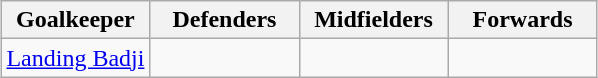<table class="wikitable" style="margin:auto;text-align:center">
<tr>
<th style="width:25%;">Goalkeeper</th>
<th style="width:25%;">Defenders</th>
<th style="width:25%;">Midfielders</th>
<th style="width:25%;">Forwards</th>
</tr>
<tr style="vertical-align:top;">
<td> <a href='#'>Landing Badji</a></td>
<td></td>
<td></td>
<td></td>
</tr>
</table>
